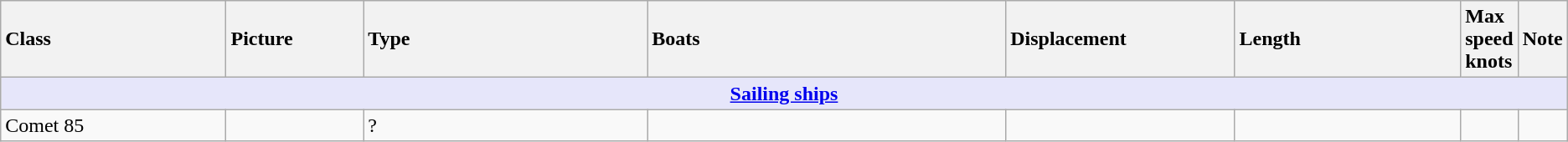<table class="wikitable">
<tr>
<th style="text-align:left; width:15%;">Class</th>
<th style="text-align:left; width:9%;">Picture</th>
<th style="text-align:left; width:19%;">Type</th>
<th style="text-align:left; width:24%;">Boats</th>
<th style="text-align:left; width:15%;">Displacement</th>
<th style="text-align:left; width:15%;">Length</th>
<th style="text-align:left; width:15%;">Max<br>speed<br>knots</th>
<th style="text-align:left; width:20%;">Note</th>
</tr>
<tr>
<th colspan="8" style="background: lavender;"><a href='#'>Sailing ships</a></th>
</tr>
<tr>
<td>Comet 85</td>
<td></td>
<td>? </td>
<td></td>
<td></td>
<td></td>
<td></td>
<td></td>
</tr>
</table>
